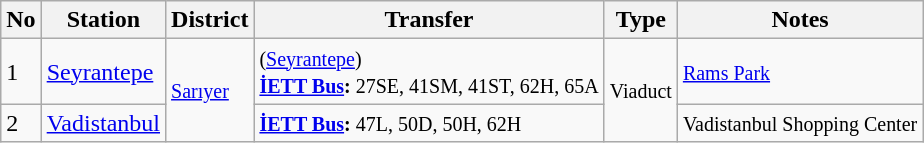<table class="wikitable">
<tr>
<th>No</th>
<th>Station</th>
<th>District</th>
<th>Transfer</th>
<th>Type</th>
<th>Notes</th>
</tr>
<tr>
<td>1</td>
<td><a href='#'>Seyrantepe</a></td>
<td rowspan="2"><small><a href='#'>Sarıyer</a></small></td>
<td> <small>(<a href='#'>Seyrantepe</a>)</small><br><small><strong><a href='#'>İETT Bus</a>:</strong> 27SE, 41SM, 41ST, 62H, 65A</small></td>
<td rowspan="2"><small>Viaduct</small></td>
<td><small><a href='#'>Rams Park</a></small></td>
</tr>
<tr>
<td>2</td>
<td><a href='#'>Vadistanbul</a></td>
<td><small><strong><a href='#'>İETT Bus</a>:</strong>  47L, 50D, 50H, 62H</small></td>
<td><small>Vadistanbul Shopping Center</small></td>
</tr>
</table>
